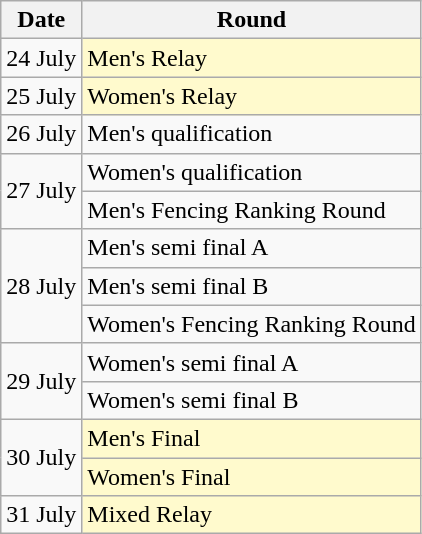<table class="wikitable">
<tr>
<th>Date</th>
<th>Round</th>
</tr>
<tr>
<td>24 July</td>
<td bgcolor=lemonchiffon>Men's Relay</td>
</tr>
<tr>
<td>25 July</td>
<td bgcolor=lemonchiffon>Women's Relay</td>
</tr>
<tr>
<td>26 July</td>
<td>Men's qualification</td>
</tr>
<tr>
<td rowspan=2>27 July</td>
<td>Women's qualification</td>
</tr>
<tr>
<td>Men's Fencing Ranking Round</td>
</tr>
<tr>
<td rowspan=3>28 July</td>
<td>Men's semi final A</td>
</tr>
<tr>
<td>Men's semi final B</td>
</tr>
<tr>
<td>Women's Fencing Ranking Round</td>
</tr>
<tr>
<td rowspan=2>29 July</td>
<td>Women's semi final A</td>
</tr>
<tr>
<td>Women's semi final B</td>
</tr>
<tr>
<td rowspan=2>30 July</td>
<td bgcolor=lemonchiffon>Men's Final</td>
</tr>
<tr>
<td bgcolor=lemonchiffon>Women's Final</td>
</tr>
<tr>
<td>31 July</td>
<td bgcolor=lemonchiffon>Mixed Relay</td>
</tr>
</table>
